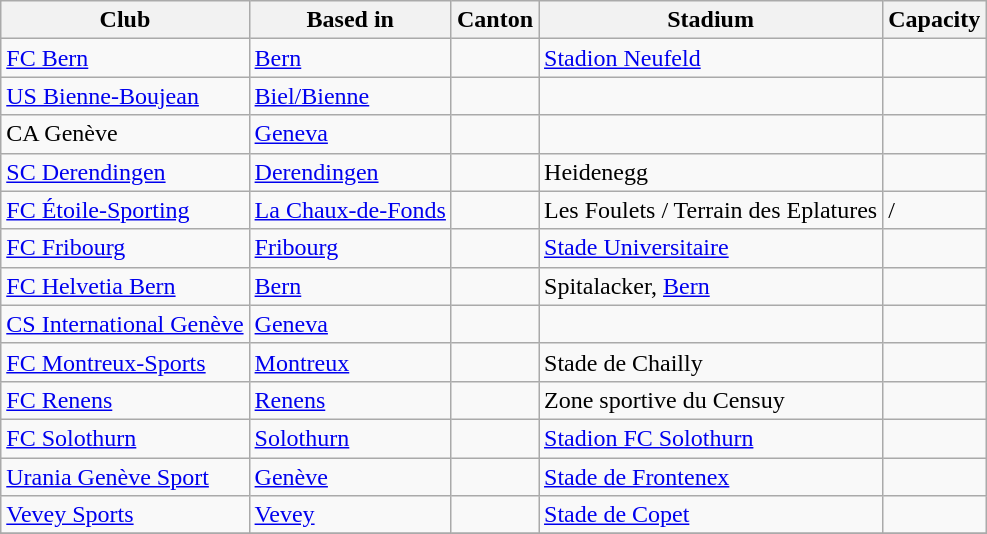<table class="wikitable">
<tr>
<th>Club</th>
<th>Based in</th>
<th>Canton</th>
<th>Stadium</th>
<th>Capacity</th>
</tr>
<tr>
<td><a href='#'>FC Bern</a></td>
<td><a href='#'>Bern</a></td>
<td></td>
<td><a href='#'>Stadion Neufeld</a></td>
<td></td>
</tr>
<tr>
<td><a href='#'>US Bienne-Boujean</a></td>
<td><a href='#'>Biel/Bienne</a></td>
<td></td>
<td></td>
<td></td>
</tr>
<tr>
<td>CA Genève</td>
<td><a href='#'>Geneva</a></td>
<td></td>
<td></td>
<td></td>
</tr>
<tr>
<td><a href='#'>SC Derendingen</a></td>
<td><a href='#'>Derendingen</a></td>
<td></td>
<td>Heidenegg</td>
<td></td>
</tr>
<tr>
<td><a href='#'>FC Étoile-Sporting</a></td>
<td><a href='#'>La Chaux-de-Fonds</a></td>
<td></td>
<td>Les Foulets / Terrain des Eplatures</td>
<td> / </td>
</tr>
<tr>
<td><a href='#'>FC Fribourg</a></td>
<td><a href='#'>Fribourg</a></td>
<td></td>
<td><a href='#'>Stade Universitaire</a></td>
<td></td>
</tr>
<tr>
<td><a href='#'>FC Helvetia Bern</a></td>
<td><a href='#'>Bern</a></td>
<td></td>
<td>Spitalacker, <a href='#'>Bern</a></td>
<td></td>
</tr>
<tr>
<td><a href='#'>CS International Genève</a></td>
<td><a href='#'>Geneva</a></td>
<td></td>
<td></td>
<td></td>
</tr>
<tr>
<td><a href='#'>FC Montreux-Sports</a></td>
<td><a href='#'>Montreux</a></td>
<td></td>
<td>Stade de Chailly</td>
<td></td>
</tr>
<tr>
<td><a href='#'>FC Renens</a></td>
<td><a href='#'>Renens</a></td>
<td></td>
<td>Zone sportive du Censuy</td>
<td></td>
</tr>
<tr>
<td><a href='#'>FC Solothurn</a></td>
<td><a href='#'>Solothurn</a></td>
<td></td>
<td><a href='#'>Stadion FC Solothurn</a></td>
<td></td>
</tr>
<tr>
<td><a href='#'>Urania Genève Sport</a></td>
<td><a href='#'>Genève</a></td>
<td></td>
<td><a href='#'>Stade de Frontenex</a></td>
<td></td>
</tr>
<tr>
<td><a href='#'>Vevey Sports</a></td>
<td><a href='#'>Vevey</a></td>
<td></td>
<td><a href='#'>Stade de Copet</a></td>
<td></td>
</tr>
<tr>
</tr>
</table>
